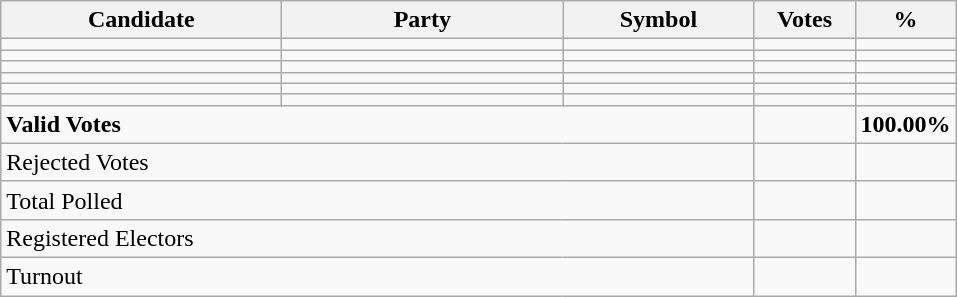<table class="wikitable" border="1" style="text-align:right;">
<tr>
<th align=left width="180">Candidate</th>
<th align=left width="180">Party</th>
<th align=left width="120">Symbol</th>
<th align=left width="60">Votes</th>
<th align=left width="60">%</th>
</tr>
<tr>
<td align=left></td>
<td align=left></td>
<td></td>
<td></td>
<td></td>
</tr>
<tr>
<td align=left></td>
<td align=left></td>
<td></td>
<td></td>
<td></td>
</tr>
<tr>
<td align=left></td>
<td align=left></td>
<td></td>
<td></td>
<td></td>
</tr>
<tr>
<td align=left></td>
<td align=left></td>
<td></td>
<td></td>
<td></td>
</tr>
<tr>
<td align=left></td>
<td align=left></td>
<td></td>
<td></td>
<td></td>
</tr>
<tr>
<td align=left></td>
<td align=left></td>
<td></td>
<td></td>
<td></td>
</tr>
<tr>
<td align=left colspan=3><strong>Valid Votes</strong></td>
<td><strong> </strong></td>
<td><strong>100.00%</strong></td>
</tr>
<tr>
<td align=left colspan=3>Rejected Votes</td>
<td></td>
<td></td>
</tr>
<tr>
<td align=left colspan=3>Total Polled</td>
<td></td>
<td></td>
</tr>
<tr>
<td align=left colspan=3>Registered Electors</td>
<td></td>
<td></td>
</tr>
<tr>
<td align=left colspan=3>Turnout</td>
<td></td>
</tr>
</table>
